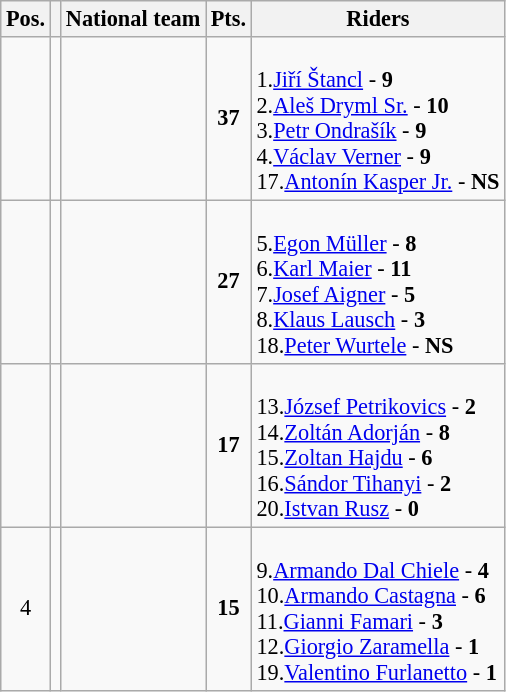<table class=wikitable style="font-size:93%;">
<tr>
<th>Pos.</th>
<th></th>
<th>National team</th>
<th>Pts.</th>
<th>Riders</th>
</tr>
<tr align=center >
<td></td>
<td></td>
<td align=left></td>
<td><strong>37</strong></td>
<td align=left><br>1.<a href='#'>Jiří Štancl</a> - <strong>9</strong> <br>
2.<a href='#'>Aleš Dryml Sr.</a> - <strong>10</strong> <br>
3.<a href='#'>Petr Ondrašík</a> - <strong>9</strong> <br>
4.<a href='#'>Václav Verner</a> - <strong>9</strong> <br>
17.<a href='#'>Antonín Kasper Jr.</a> - <strong>NS</strong> <br></td>
</tr>
<tr align=center >
<td></td>
<td></td>
<td align=left></td>
<td><strong>27</strong></td>
<td align=left><br>5.<a href='#'>Egon Müller</a> - <strong>8</strong> <br>
6.<a href='#'>Karl Maier</a> - <strong>11</strong> <br>
7.<a href='#'>Josef Aigner</a> - <strong>5</strong> <br>
8.<a href='#'>Klaus Lausch</a> - <strong>3</strong> <br>
18.<a href='#'>Peter Wurtele</a> - <strong>NS</strong> <br></td>
</tr>
<tr align=center >
<td></td>
<td></td>
<td align=left></td>
<td><strong>17</strong></td>
<td align=left><br>13.<a href='#'>József Petrikovics</a> - <strong>2</strong> <br>
14.<a href='#'>Zoltán Adorján</a> - <strong>8</strong> <br>
15.<a href='#'>Zoltan Hajdu</a> - <strong>6</strong> <br>
16.<a href='#'>Sándor Tihanyi</a> - <strong>2</strong> <br>
20.<a href='#'>Istvan Rusz</a> - <strong>0</strong> <br></td>
</tr>
<tr align=center>
<td>4</td>
<td></td>
<td align=left></td>
<td><strong>15</strong></td>
<td align=left><br>9.<a href='#'>Armando Dal Chiele</a> - <strong>4</strong> <br>
10.<a href='#'>Armando Castagna</a> - <strong>6</strong> <br>
11.<a href='#'>Gianni Famari</a> - <strong>3</strong> <br>
12.<a href='#'>Giorgio Zaramella</a> - <strong>1</strong> <br>
19.<a href='#'>Valentino Furlanetto</a> - <strong>1</strong> <br></td>
</tr>
</table>
